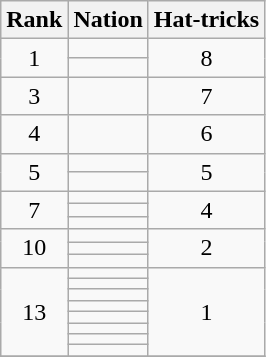<table class="wikitable plainrowheaders" style="text-align:center;">
<tr>
<th>Rank</th>
<th>Nation</th>
<th>Hat-tricks</th>
</tr>
<tr>
<td rowspan=2>1</td>
<td align=left></td>
<td rowspan=2>8</td>
</tr>
<tr>
<td align=left></td>
</tr>
<tr>
<td rowspan=1>3</td>
<td align=left></td>
<td rowspan=1>7</td>
</tr>
<tr>
<td>4</td>
<td align=left></td>
<td>6</td>
</tr>
<tr>
<td rowspan=2>5</td>
<td align=left></td>
<td rowspan=2>5</td>
</tr>
<tr>
<td align=left></td>
</tr>
<tr>
<td rowspan=3>7</td>
<td align=left></td>
<td rowspan=3>4</td>
</tr>
<tr>
<td align=left></td>
</tr>
<tr>
<td align=left></td>
</tr>
<tr>
<td rowspan=3>10</td>
<td align=left></td>
<td rowspan=3>2</td>
</tr>
<tr>
<td align=left></td>
</tr>
<tr>
<td align=left></td>
</tr>
<tr>
<td rowspan=8>13</td>
<td align=left></td>
<td rowspan=8>1</td>
</tr>
<tr>
<td align=left></td>
</tr>
<tr>
<td align=left></td>
</tr>
<tr>
<td align=left></td>
</tr>
<tr>
<td align=left></td>
</tr>
<tr>
<td align=left></td>
</tr>
<tr>
<td align=left></td>
</tr>
<tr>
<td align=left></td>
</tr>
<tr>
</tr>
</table>
